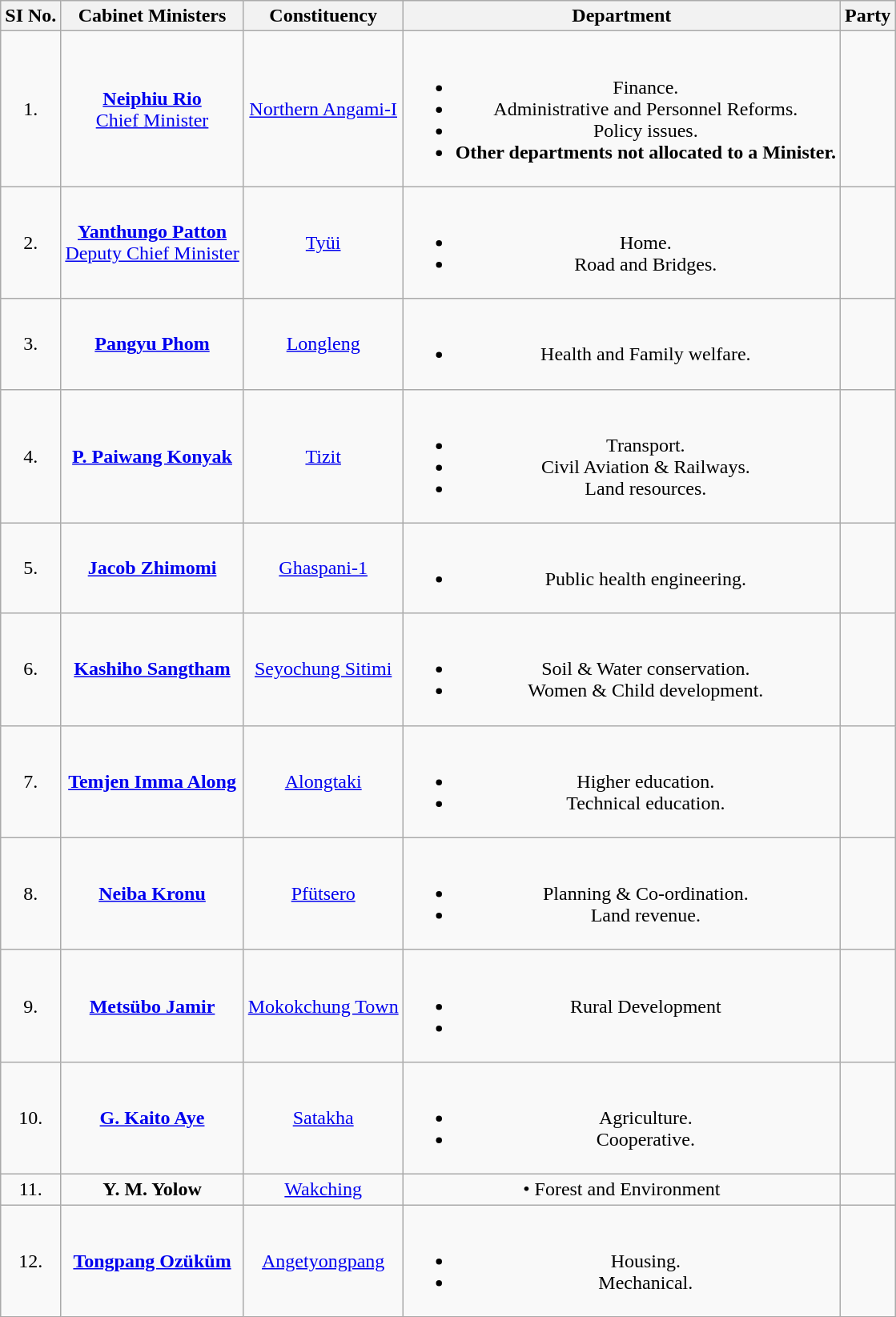<table class="wikitable sortable" style="text-align:center;">
<tr>
<th>SI No.</th>
<th>Cabinet Ministers</th>
<th>Constituency</th>
<th>Department</th>
<th colspan="2" scope="col">Party</th>
</tr>
<tr>
<td>1.</td>
<td><strong><a href='#'>Neiphiu Rio</a></strong><br><a href='#'>Chief Minister</a></td>
<td><a href='#'>Northern Angami-I</a></td>
<td><br><ul><li>Finance.</li><li>Administrative and Personnel Reforms.</li><li>Policy issues.</li><li><strong>Other departments not allocated to a Minister.</strong></li></ul></td>
<td></td>
</tr>
<tr>
<td>2.</td>
<td><strong><a href='#'>Yanthungo Patton</a></strong><br><a href='#'>Deputy Chief Minister</a></td>
<td><a href='#'>Tyüi</a></td>
<td><br><ul><li>Home.</li><li>Road and Bridges.</li></ul></td>
<td></td>
</tr>
<tr>
<td>3.</td>
<td><strong><a href='#'>Pangyu Phom</a></strong></td>
<td><a href='#'>Longleng</a></td>
<td><br><ul><li>Health and Family welfare.</li></ul></td>
<td></td>
</tr>
<tr>
<td>4.</td>
<td><strong><a href='#'>P. Paiwang Konyak</a></strong></td>
<td><a href='#'>Tizit</a></td>
<td><br><ul><li>Transport.</li><li>Civil Aviation & Railways.</li><li>Land resources.</li></ul></td>
<td></td>
</tr>
<tr>
<td>5.</td>
<td><strong><a href='#'>Jacob Zhimomi</a></strong></td>
<td><a href='#'>Ghaspani-1</a></td>
<td><br><ul><li>Public health engineering.</li></ul></td>
<td></td>
</tr>
<tr>
<td>6.</td>
<td><strong><a href='#'>Kashiho Sangtham</a></strong></td>
<td><a href='#'>Seyochung Sitimi</a></td>
<td><br><ul><li>Soil & Water conservation.</li><li>Women & Child development.</li></ul></td>
<td></td>
</tr>
<tr>
<td>7.</td>
<td><strong><a href='#'>Temjen Imma Along </a></strong></td>
<td><a href='#'>Alongtaki</a></td>
<td><br><ul><li>Higher education.</li><li>Technical education.</li></ul></td>
<td></td>
</tr>
<tr>
<td>8.</td>
<td><strong><a href='#'>Neiba Kronu</a></strong></td>
<td><a href='#'>Pfütsero</a></td>
<td><br><ul><li>Planning & Co-ordination.</li><li>Land revenue.</li></ul></td>
<td></td>
</tr>
<tr>
<td>9.</td>
<td><strong><a href='#'>Metsübo Jamir</a></strong></td>
<td><a href='#'>Mokokchung Town</a></td>
<td><br><ul><li>Rural Development</li><li></li></ul></td>
<td></td>
</tr>
<tr>
<td>10.</td>
<td><strong><a href='#'>G. Kaito Aye</a></strong></td>
<td><a href='#'>Satakha</a></td>
<td><br><ul><li>Agriculture.</li><li>Cooperative.</li></ul></td>
<td></td>
</tr>
<tr>
<td>11.</td>
<td><strong>Y. M. Yolow</strong></td>
<td><a href='#'>Wakching</a></td>
<td>• Forest and   Environment</td>
<td></td>
</tr>
<tr>
<td>12.</td>
<td><strong><a href='#'>Tongpang Ozüküm</a></strong></td>
<td><a href='#'>Angetyongpang</a></td>
<td><br><ul><li>Housing.</li><li>Mechanical.</li></ul></td>
<td></td>
</tr>
</table>
